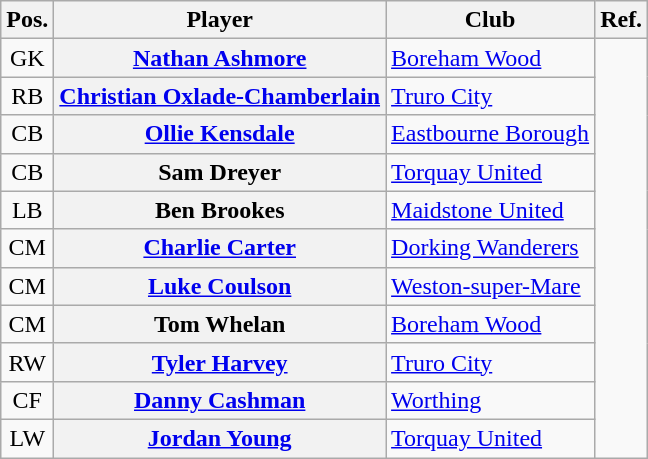<table class="wikitable plainrowheaders" style="text-align: left">
<tr>
<th scope="col">Pos.</th>
<th scope="col">Player</th>
<th scope="col">Club</th>
<th>Ref.</th>
</tr>
<tr>
<td style="text-align:center">GK</td>
<th scope="row"> <a href='#'>Nathan Ashmore</a></th>
<td><a href='#'>Boreham Wood</a></td>
<td rowspan="11"></td>
</tr>
<tr>
<td style="text-align:center">RB</td>
<th scope="row"> <a href='#'>Christian Oxlade-Chamberlain</a></th>
<td><a href='#'>Truro City</a></td>
</tr>
<tr>
<td style="text-align:center">CB</td>
<th scope="row"> <a href='#'>Ollie Kensdale</a></th>
<td><a href='#'>Eastbourne Borough</a></td>
</tr>
<tr>
<td style="text-align:center">CB</td>
<th scope="row"> Sam Dreyer</th>
<td><a href='#'>Torquay United</a></td>
</tr>
<tr>
<td style="text-align:center">LB</td>
<th scope="row"> Ben Brookes</th>
<td><a href='#'>Maidstone United</a></td>
</tr>
<tr>
<td style="text-align:center">CM</td>
<th scope="row"> <a href='#'>Charlie Carter</a></th>
<td><a href='#'>Dorking Wanderers</a></td>
</tr>
<tr>
<td style="text-align:center">CM</td>
<th scope="row"> <a href='#'>Luke Coulson</a></th>
<td><a href='#'>Weston-super-Mare</a></td>
</tr>
<tr>
<td style="text-align:center">CM</td>
<th scope="row"> Tom Whelan</th>
<td><a href='#'>Boreham Wood</a></td>
</tr>
<tr>
<td style="text-align:center">RW</td>
<th scope="row"> <a href='#'>Tyler Harvey</a></th>
<td><a href='#'>Truro City</a></td>
</tr>
<tr>
<td style="text-align:center">CF</td>
<th scope="row"> <a href='#'>Danny Cashman</a></th>
<td><a href='#'>Worthing</a></td>
</tr>
<tr>
<td style="text-align:center">LW</td>
<th scope="row"> <a href='#'>Jordan Young</a></th>
<td><a href='#'>Torquay United</a></td>
</tr>
</table>
